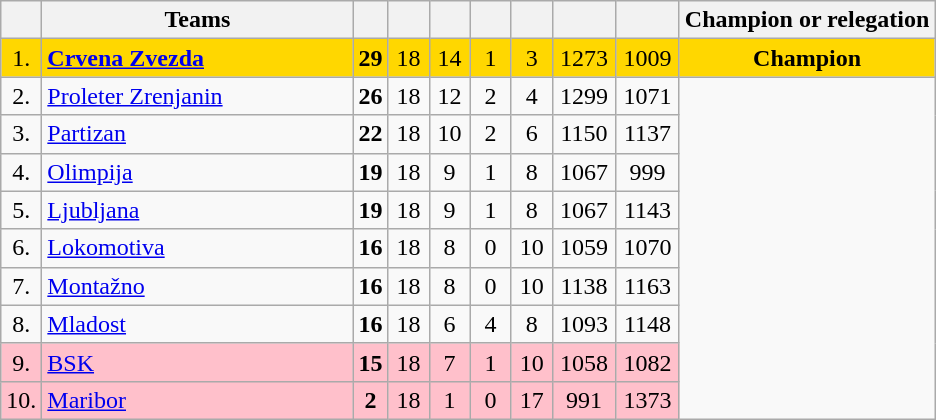<table class="wikitable" style="text-align: center;">
<tr>
<th width=20></th>
<th width=200>Teams</th>
<th></th>
<th width=20></th>
<th width=20></th>
<th width=20></th>
<th width=20></th>
<th width=35></th>
<th width=35></th>
<th>Champion or relegation</th>
</tr>
<tr bgcolor=gold>
<td>1.</td>
<td style="text-align:left;"><strong><a href='#'>Crvena Zvezda</a></strong></td>
<td><strong>29</strong></td>
<td>18</td>
<td>14</td>
<td>1</td>
<td>3</td>
<td>1273</td>
<td>1009</td>
<td><strong>Champion</strong></td>
</tr>
<tr align=center>
<td>2.</td>
<td style="text-align:left;"><a href='#'>Proleter Zrenjanin</a></td>
<td><strong>26</strong></td>
<td>18</td>
<td>12</td>
<td>2</td>
<td>4</td>
<td>1299</td>
<td>1071</td>
</tr>
<tr align=center>
<td>3.</td>
<td style="text-align:left;"><a href='#'>Partizan</a></td>
<td><strong>22</strong></td>
<td>18</td>
<td>10</td>
<td>2</td>
<td>6</td>
<td>1150</td>
<td>1137</td>
</tr>
<tr align=center>
<td>4.</td>
<td style="text-align:left;"><a href='#'>Olimpija</a></td>
<td><strong>19</strong></td>
<td>18</td>
<td>9</td>
<td>1</td>
<td>8</td>
<td>1067</td>
<td>999</td>
</tr>
<tr align=center>
<td>5.</td>
<td style="text-align:left;"><a href='#'>Ljubljana</a></td>
<td><strong>19</strong></td>
<td>18</td>
<td>9</td>
<td>1</td>
<td>8</td>
<td>1067</td>
<td>1143</td>
</tr>
<tr align=center>
<td>6.</td>
<td style="text-align:left;"><a href='#'>Lokomotiva</a></td>
<td><strong>16</strong></td>
<td>18</td>
<td>8</td>
<td>0</td>
<td>10</td>
<td>1059</td>
<td>1070</td>
</tr>
<tr align=center>
<td>7.</td>
<td style="text-align:left;"><a href='#'>Montažno</a></td>
<td><strong>16</strong></td>
<td>18</td>
<td>8</td>
<td>0</td>
<td>10</td>
<td>1138</td>
<td>1163</td>
</tr>
<tr align=center>
<td>8.</td>
<td style="text-align:left;"><a href='#'>Mladost</a></td>
<td><strong>16</strong></td>
<td>18</td>
<td>6</td>
<td>4</td>
<td>8</td>
<td>1093</td>
<td>1148</td>
</tr>
<tr align=center style="background:#FFC0CB">
<td>9.</td>
<td style="text-align:left;"><a href='#'>BSK</a></td>
<td><strong>15</strong></td>
<td>18</td>
<td>7</td>
<td>1</td>
<td>10</td>
<td>1058</td>
<td>1082</td>
</tr>
<tr align=center style="background:#FFC0CB">
<td>10.</td>
<td style="text-align:left;"><a href='#'>Maribor</a></td>
<td><strong>2</strong></td>
<td>18</td>
<td>1</td>
<td>0</td>
<td>17</td>
<td>991</td>
<td>1373</td>
</tr>
</table>
